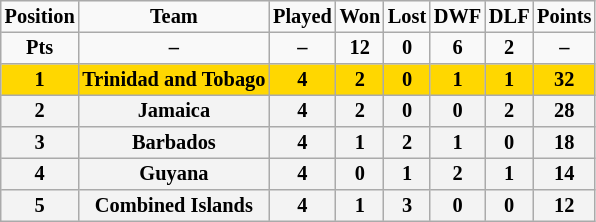<table border="2" cellpadding="2" cellspacing="0" style="margin: 0; background: #f9f9f9; border: 1px #aaa solid; border-collapse: collapse; font-size: 85%;">
<tr>
<th>Position</th>
<th>Team</th>
<th>Played</th>
<th>Won</th>
<th>Lost</th>
<th>DWF</th>
<th>DLF</th>
<th>Points</th>
</tr>
<tr>
<th bgcolor="F9F9F9">Pts</th>
<th bgcolor="F9F9F9">–</th>
<th bgcolor="F9F9F9">–</th>
<th bgcolor="F9F9F9">12</th>
<th bgcolor="F9F9F9">0</th>
<th bgcolor="F9F9F9">6</th>
<th bgcolor="F9F9F9">2</th>
<th bgcolor="F9F9F9">–</th>
</tr>
<tr>
<th bgcolor="gold">1</th>
<th bgcolor="gold">Trinidad and Tobago</th>
<th bgcolor="gold">4</th>
<th bgcolor="gold">2</th>
<th bgcolor="gold">0</th>
<th bgcolor="gold">1</th>
<th bgcolor="gold">1</th>
<th bgcolor="gold">32</th>
</tr>
<tr>
<th bgcolor="F3F3F3">2</th>
<th bgcolor="F3F3F3">Jamaica</th>
<th bgcolor="F3F3F3">4</th>
<th bgcolor="F3F3F3">2</th>
<th bgcolor="F3F3F3">0</th>
<th bgcolor="F3F3F3">0</th>
<th bgcolor="F3F3F3">2</th>
<th bgcolor="F3F3F3">28</th>
</tr>
<tr>
<th bgcolor="F3F3F3">3</th>
<th bgcolor="F3F3F3">Barbados</th>
<th bgcolor="F3F3F3">4</th>
<th bgcolor="F3F3F3">1</th>
<th bgcolor="F3F3F3">2</th>
<th bgcolor="F3F3F3">1</th>
<th bgcolor="F3F3F3">0</th>
<th bgcolor="F3F3F3">18</th>
</tr>
<tr>
<th bgcolor="F3F3F3">4</th>
<th bgcolor="F3F3F3">Guyana</th>
<th bgcolor="F3F3F3">4</th>
<th bgcolor="F3F3F3">0</th>
<th bgcolor="F3F3F3">1</th>
<th bgcolor="F3F3F3">2</th>
<th bgcolor="F3F3F3">1</th>
<th bgcolor="F3F3F3">14</th>
</tr>
<tr>
<th bgcolor="F3F3F3">5</th>
<th bgcolor="F3F3F3">Combined Islands</th>
<th bgcolor="F3F3F3">4</th>
<th bgcolor="F3F3F3">1</th>
<th bgcolor="F3F3F3">3</th>
<th bgcolor="F3F3F3">0</th>
<th bgcolor="F3F3F3">0</th>
<th bgcolor="F3F3F3">12</th>
</tr>
</table>
